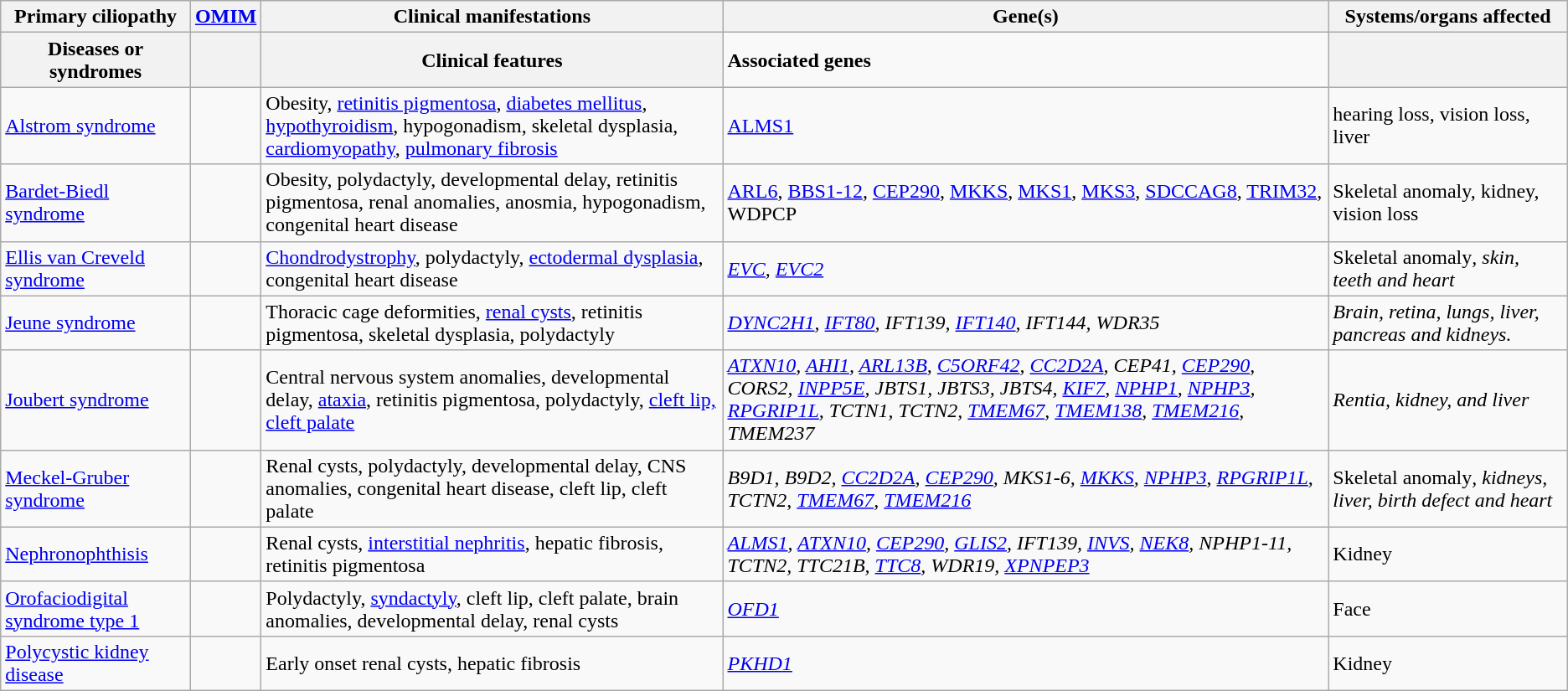<table class="wikitable">
<tr>
<th>Primary ciliopathy</th>
<th><a href='#'>OMIM</a></th>
<th>Clinical manifestations</th>
<th>Gene(s)</th>
<th>Systems/organs affected</th>
</tr>
<tr>
<th>Diseases or syndromes</th>
<th></th>
<th>Clinical features</th>
<td><strong>Associated genes</strong></td>
<th></th>
</tr>
<tr>
<td><a href='#'>Alstrom syndrome</a></td>
<td></td>
<td>Obesity, <a href='#'>retinitis pigmentosa</a>, <a href='#'>diabetes mellitus</a>, <a href='#'>hypothyroidism</a>, hypogonadism, skeletal dysplasia, <a href='#'>cardiomyopathy</a>, <a href='#'>pulmonary fibrosis</a></td>
<td><a href='#'>ALMS1</a></td>
<td>hearing loss, vision loss, liver</td>
</tr>
<tr>
<td><a href='#'>Bardet-Biedl syndrome</a></td>
<td></td>
<td>Obesity, polydactyly, developmental delay, retinitis pigmentosa, renal anomalies, anosmia, hypogonadism,  congenital heart disease</td>
<td><a href='#'>ARL6</a>, <a href='#'>BBS1-12</a>, <a href='#'>CEP290</a>, <a href='#'>MKKS</a>, <a href='#'>MKS1</a>, <a href='#'>MKS3</a>, <a href='#'>SDCCAG8</a>, <a href='#'>TRIM32</a>, WDPCP</td>
<td>Skeletal anomaly, kidney, vision loss</td>
</tr>
<tr>
<td><a href='#'>Ellis van Creveld syndrome</a></td>
<td></td>
<td><a href='#'>Chondrodystrophy</a>, polydactyly, <a href='#'>ectodermal dysplasia</a>, congenital heart disease</td>
<td><em><a href='#'>EVC</a>, <a href='#'>EVC2</a></em></td>
<td>Skeletal anomaly<em>, skin, teeth and heart</em> <em> </em></td>
</tr>
<tr>
<td><a href='#'>Jeune syndrome</a></td>
<td></td>
<td>Thoracic cage deformities, <a href='#'>renal cysts</a>, retinitis pigmentosa,  skeletal dysplasia, polydactyly</td>
<td><em><a href='#'>DYNC2H1</a>, <a href='#'>IFT80</a>, IFT139, <a href='#'>IFT140</a>, IFT144, WDR35</em></td>
<td><em>Brain, retina, lungs, liver, pancreas and kidneys</em><em>.</em></td>
</tr>
<tr>
<td><a href='#'>Joubert syndrome</a></td>
<td></td>
<td>Central nervous system anomalies, developmental delay, <a href='#'>ataxia</a>, retinitis pigmentosa, polydactyly, <a href='#'>cleft lip, cleft palate</a></td>
<td><em><a href='#'>ATXN10</a>, <a href='#'>AHI1</a>, <a href='#'>ARL13B</a>, <a href='#'>C5ORF42</a>, <a href='#'>CC2D2A</a>, CEP41, <a href='#'>CEP290</a>, CORS2,  <a href='#'>INPP5E</a>, JBTS1, JBTS3, JBTS4, <a href='#'>KIF7</a>, <a href='#'>NPHP1</a>, <a href='#'>NPHP3</a>, <a href='#'>RPGRIP1L</a>, TCTN1, TCTN2,  <a href='#'>TMEM67</a>, <a href='#'>TMEM138</a>, <a href='#'>TMEM216</a>, TMEM237</em></td>
<td><em>Rentia, kidney, and liver</em></td>
</tr>
<tr>
<td><a href='#'>Meckel-Gruber syndrome</a></td>
<td></td>
<td>Renal cysts, polydactyly, developmental delay, CNS anomalies,  congenital heart disease, cleft lip, cleft palate</td>
<td><em>B9D1, B9D2, <a href='#'>CC2D2A</a>, <a href='#'>CEP290</a>, MKS1-6, <a href='#'>MKKS</a>, <a href='#'>NPHP3</a></em>, <em><a href='#'>RPGRIP1L</a></em>, <em>TCTN2</em>, <em><a href='#'>TMEM67</a>, <a href='#'>TMEM216</a></em></td>
<td>Skeletal anomaly<em>, kidneys, liver, birth defect and heart</em></td>
</tr>
<tr>
<td><a href='#'>Nephronophthisis</a></td>
<td></td>
<td>Renal cysts, <a href='#'>interstitial nephritis</a>, hepatic fibrosis, retinitis pigmentosa</td>
<td><em><a href='#'>ALMS1</a>, <a href='#'>ATXN10</a>, <a href='#'>CEP290</a>, <a href='#'>GLIS2</a>, IFT139, <a href='#'>INVS</a>, <a href='#'>NEK8</a>, NPHP1-11, TCTN2,  TTC21B, <a href='#'>TTC8</a>, WDR19, <a href='#'>XPNPEP3</a></em></td>
<td>Kidney</td>
</tr>
<tr>
<td><a href='#'>Orofaciodigital syndrome type 1</a></td>
<td></td>
<td>Polydactyly, <a href='#'>syndactyly</a>, cleft lip, cleft palate, brain anomalies,  developmental delay, renal cysts</td>
<td><em><a href='#'>OFD1</a></em></td>
<td>Face</td>
</tr>
<tr>
<td><a href='#'>Polycystic kidney disease</a></td>
<td></td>
<td>Early onset renal cysts, hepatic fibrosis</td>
<td><em><a href='#'>PKHD1</a></em></td>
<td>Kidney</td>
</tr>
</table>
